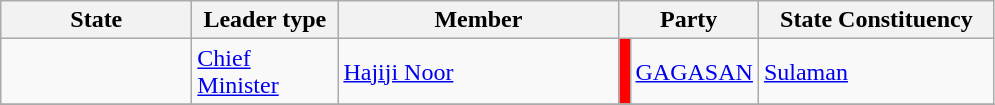<table class ="wikitable sortable">
<tr>
<th style="width:120px;">State</th>
<th style="width:90px;">Leader type</th>
<th style="width:180px;">Member</th>
<th style="width:84px;" colspan=2>Party</th>
<th style="width:150px;">State Constituency</th>
</tr>
<tr>
<td></td>
<td><a href='#'>Chief Minister</a></td>
<td><a href='#'>Hajiji Noor</a></td>
<td style="background:red"></td>
<td><a href='#'>GAGASAN</a></td>
<td><a href='#'>Sulaman</a></td>
</tr>
<tr>
</tr>
</table>
